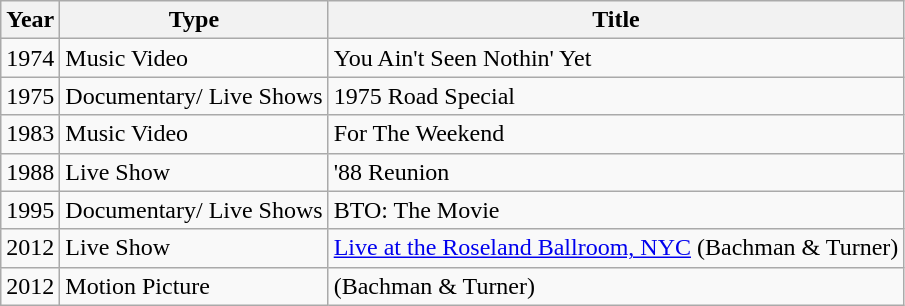<table class="wikitable">
<tr>
<th>Year</th>
<th>Type</th>
<th>Title</th>
</tr>
<tr>
<td>1974</td>
<td>Music Video</td>
<td>You Ain't Seen Nothin' Yet</td>
</tr>
<tr>
<td>1975</td>
<td>Documentary/ Live Shows</td>
<td>1975 Road Special</td>
</tr>
<tr>
<td>1983</td>
<td>Music Video</td>
<td>For The Weekend</td>
</tr>
<tr>
<td>1988</td>
<td>Live Show</td>
<td>'88 Reunion</td>
</tr>
<tr>
<td>1995</td>
<td>Documentary/ Live Shows</td>
<td>BTO: The Movie</td>
</tr>
<tr>
<td>2012</td>
<td>Live Show</td>
<td><a href='#'>Live at the Roseland Ballroom, NYC</a> (Bachman & Turner)</td>
</tr>
<tr>
<td>2012</td>
<td>Motion Picture</td>
<td> (Bachman & Turner)</td>
</tr>
</table>
